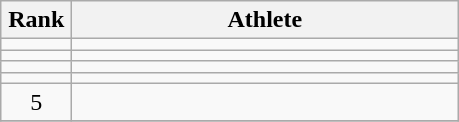<table class="wikitable" style="text-align: center;">
<tr>
<th width=40>Rank</th>
<th width=250>Athlete</th>
</tr>
<tr>
<td></td>
<td align="left"></td>
</tr>
<tr>
<td></td>
<td align="left"></td>
</tr>
<tr>
<td></td>
<td align="left"></td>
</tr>
<tr>
<td></td>
<td align="left"></td>
</tr>
<tr>
<td>5</td>
<td align="left"></td>
</tr>
<tr>
</tr>
</table>
